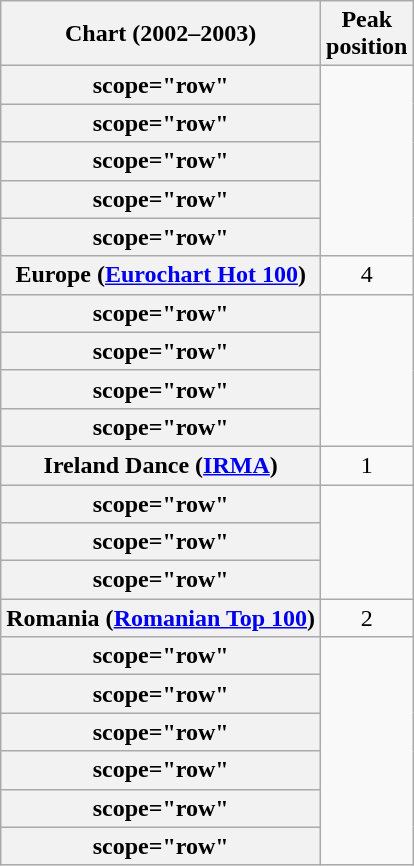<table class="wikitable sortable plainrowheaders" style="text-align:center">
<tr>
<th scope="col">Chart (2002–2003)</th>
<th scope="col">Peak<br>position</th>
</tr>
<tr>
<th>scope="row"</th>
</tr>
<tr>
<th>scope="row"</th>
</tr>
<tr>
<th>scope="row"</th>
</tr>
<tr>
<th>scope="row"</th>
</tr>
<tr>
<th>scope="row"</th>
</tr>
<tr>
<th scope="row">Europe (<a href='#'>Eurochart Hot 100</a>)</th>
<td>4</td>
</tr>
<tr>
<th>scope="row"</th>
</tr>
<tr>
<th>scope="row"</th>
</tr>
<tr>
<th>scope="row"</th>
</tr>
<tr>
<th>scope="row"</th>
</tr>
<tr>
<th scope="row">Ireland Dance (<a href='#'>IRMA</a>)</th>
<td>1</td>
</tr>
<tr>
<th>scope="row"</th>
</tr>
<tr>
<th>scope="row"</th>
</tr>
<tr>
<th>scope="row"</th>
</tr>
<tr>
<th scope="row">Romania (<a href='#'>Romanian Top 100</a>)</th>
<td>2</td>
</tr>
<tr>
<th>scope="row"</th>
</tr>
<tr>
<th>scope="row"</th>
</tr>
<tr>
<th>scope="row"</th>
</tr>
<tr>
<th>scope="row"</th>
</tr>
<tr>
<th>scope="row"</th>
</tr>
<tr>
<th>scope="row"</th>
</tr>
</table>
